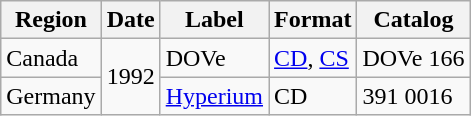<table class="wikitable">
<tr>
<th>Region</th>
<th>Date</th>
<th>Label</th>
<th>Format</th>
<th>Catalog</th>
</tr>
<tr>
<td>Canada</td>
<td rowspan="2">1992</td>
<td>DOVe</td>
<td><a href='#'>CD</a>, <a href='#'>CS</a></td>
<td>DOVe 166</td>
</tr>
<tr>
<td>Germany</td>
<td><a href='#'>Hyperium</a></td>
<td>CD</td>
<td>391 0016</td>
</tr>
</table>
